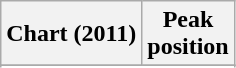<table class="wikitable plainrowheaders sortable" style="text-align:center;">
<tr>
<th scope="col">Chart (2011)</th>
<th scope="col">Peak<br>position</th>
</tr>
<tr>
</tr>
<tr>
</tr>
<tr>
</tr>
<tr>
</tr>
</table>
